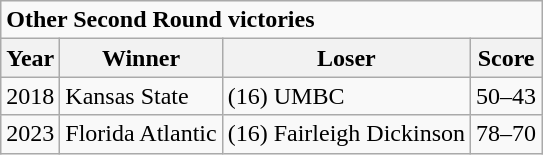<table class="wikitable">
<tr>
<td colspan="4"><strong>Other Second Round victories</strong></td>
</tr>
<tr>
<th>Year</th>
<th>Winner</th>
<th>Loser</th>
<th>Score</th>
</tr>
<tr>
<td>2018</td>
<td>Kansas State</td>
<td>(16) UMBC</td>
<td>50–43</td>
</tr>
<tr>
<td>2023</td>
<td>Florida Atlantic</td>
<td>(16) Fairleigh Dickinson</td>
<td>78–70</td>
</tr>
</table>
